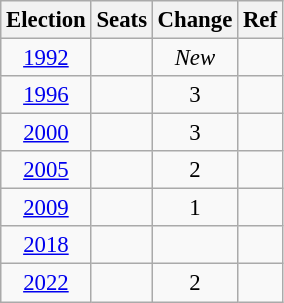<table class="wikitable" style="font-size:95%;text-align:center;">
<tr>
<th>Election</th>
<th>Seats</th>
<th>Change</th>
<th>Ref</th>
</tr>
<tr>
<td><a href='#'>1992</a></td>
<td></td>
<td><em>New</em></td>
<td></td>
</tr>
<tr>
<td><a href='#'>1996</a></td>
<td></td>
<td> 3</td>
<td></td>
</tr>
<tr>
<td><a href='#'>2000</a></td>
<td></td>
<td> 3</td>
<td></td>
</tr>
<tr>
<td><a href='#'>2005</a></td>
<td></td>
<td> 2</td>
<td></td>
</tr>
<tr>
<td><a href='#'>2009</a></td>
<td></td>
<td> 1</td>
<td></td>
</tr>
<tr>
<td><a href='#'>2018</a></td>
<td></td>
<td></td>
<td></td>
</tr>
<tr>
<td><a href='#'>2022</a></td>
<td></td>
<td> 2</td>
<td></td>
</tr>
</table>
